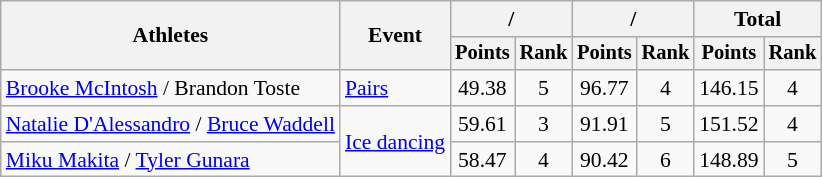<table class="wikitable" style="font-size:90%">
<tr>
<th rowspan="2">Athletes</th>
<th rowspan="2">Event</th>
<th colspan="2">/</th>
<th colspan="2">/</th>
<th colspan="2">Total</th>
</tr>
<tr style="font-size:95%">
<th>Points</th>
<th>Rank</th>
<th>Points</th>
<th>Rank</th>
<th>Points</th>
<th>Rank</th>
</tr>
<tr align=center>
<td align=left><a href='#'>Brooke McIntosh</a> / Brandon Toste</td>
<td align=left><a href='#'>Pairs</a></td>
<td>49.38</td>
<td>5</td>
<td>96.77</td>
<td>4</td>
<td>146.15</td>
<td>4</td>
</tr>
<tr align=center>
<td align=left><a href='#'>Natalie D'Alessandro</a> / <a href='#'>Bruce Waddell</a></td>
<td align=left rowspan=2><a href='#'>Ice dancing</a></td>
<td>59.61</td>
<td>3</td>
<td>91.91</td>
<td>5</td>
<td>151.52</td>
<td>4</td>
</tr>
<tr align=center>
<td align=left><a href='#'>Miku Makita</a> / <a href='#'>Tyler Gunara</a></td>
<td>58.47</td>
<td>4</td>
<td>90.42</td>
<td>6</td>
<td>148.89</td>
<td>5</td>
</tr>
</table>
